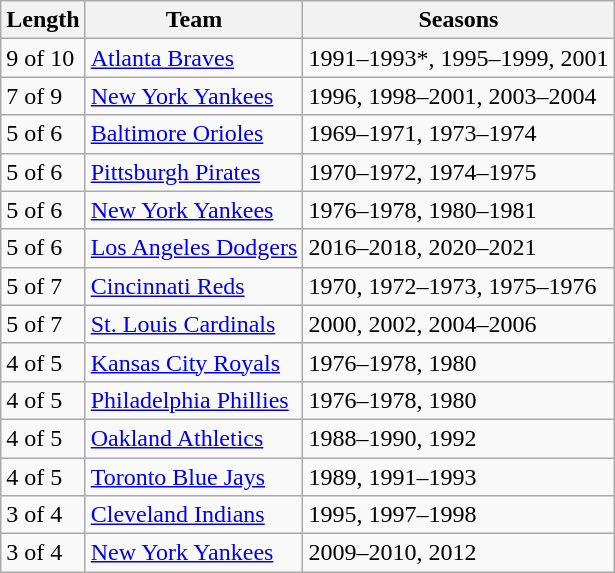<table class="wikitable">
<tr>
<th>Length</th>
<th>Team</th>
<th>Seasons</th>
</tr>
<tr>
<td>9 of 10</td>
<td><a href='#'>Atlanta Braves</a></td>
<td>1991–1993*, 1995–1999, 2001</td>
</tr>
<tr>
<td>7 of 9</td>
<td><a href='#'>New York Yankees</a></td>
<td>1996, 1998–2001, 2003–2004</td>
</tr>
<tr>
<td>5 of 6</td>
<td><a href='#'>Baltimore Orioles</a></td>
<td>1969–1971, 1973–1974</td>
</tr>
<tr>
<td>5 of 6</td>
<td><a href='#'>Pittsburgh Pirates</a></td>
<td>1970–1972, 1974–1975</td>
</tr>
<tr>
<td>5 of 6</td>
<td><a href='#'>New York Yankees</a></td>
<td>1976–1978, 1980–1981</td>
</tr>
<tr>
<td>5 of 6</td>
<td><a href='#'>Los Angeles Dodgers</a></td>
<td>2016–2018, 2020–2021</td>
</tr>
<tr>
<td>5 of 7</td>
<td><a href='#'>Cincinnati Reds</a></td>
<td>1970, 1972–1973, 1975–1976</td>
</tr>
<tr>
<td>5 of 7</td>
<td><a href='#'>St. Louis Cardinals</a></td>
<td>2000, 2002, 2004–2006</td>
</tr>
<tr>
<td>4 of 5</td>
<td><a href='#'>Kansas City Royals</a></td>
<td>1976–1978, 1980</td>
</tr>
<tr>
<td>4 of 5</td>
<td><a href='#'>Philadelphia Phillies</a></td>
<td>1976–1978, 1980</td>
</tr>
<tr>
<td>4 of 5</td>
<td><a href='#'>Oakland Athletics</a></td>
<td>1988–1990, 1992</td>
</tr>
<tr>
<td>4 of 5</td>
<td><a href='#'>Toronto Blue Jays</a></td>
<td>1989, 1991–1993</td>
</tr>
<tr>
<td>3 of 4</td>
<td><a href='#'>Cleveland Indians</a></td>
<td>1995, 1997–1998</td>
</tr>
<tr>
<td>3 of 4</td>
<td><a href='#'>New York Yankees</a></td>
<td>2009–2010, 2012</td>
</tr>
</table>
